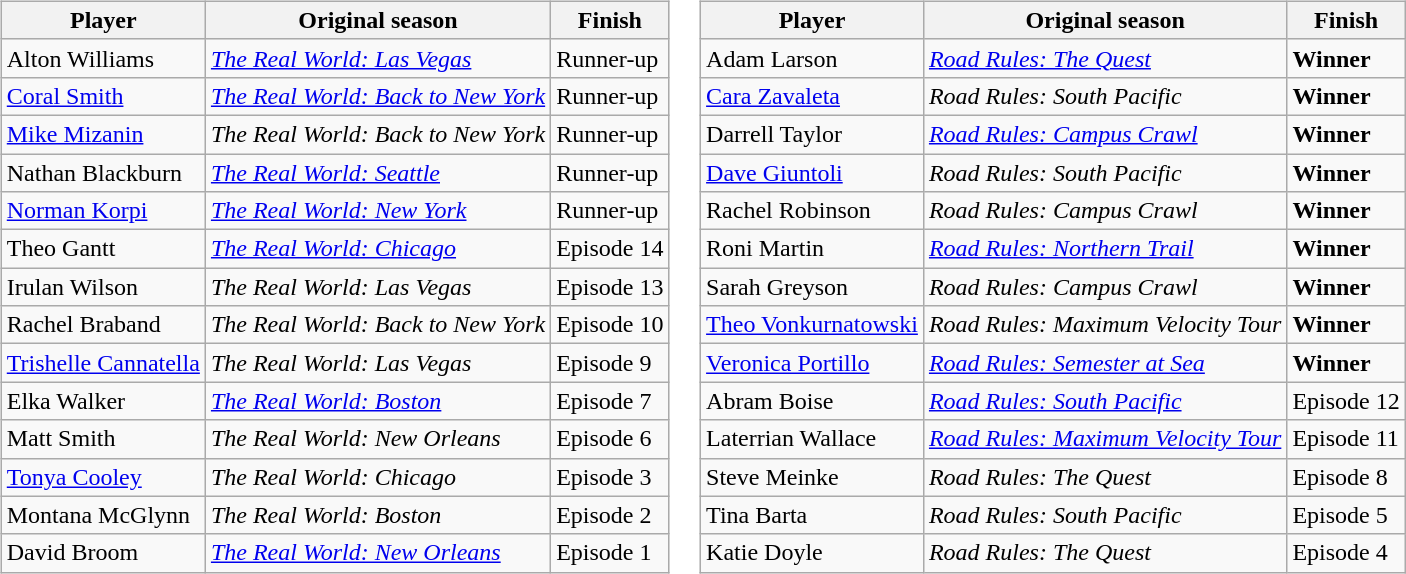<table>
<tr>
<td><br><table class="wikitable sortable">
<tr>
<th>Player</th>
<th>Original season</th>
<th>Finish</th>
</tr>
<tr>
<td>Alton Williams</td>
<td><em><a href='#'>The Real World: Las Vegas</a></em></td>
<td>Runner-up</td>
</tr>
<tr>
<td><a href='#'>Coral Smith</a></td>
<td nowrap><em><a href='#'>The Real World: Back to New York</a></em></td>
<td nowrap>Runner-up</td>
</tr>
<tr>
<td><a href='#'>Mike Mizanin</a></td>
<td><em>The Real World: Back to New York</em></td>
<td>Runner-up</td>
</tr>
<tr>
<td>Nathan Blackburn</td>
<td><em><a href='#'>The Real World: Seattle</a></em></td>
<td>Runner-up</td>
</tr>
<tr>
<td><a href='#'>Norman Korpi</a></td>
<td><em><a href='#'>The Real World: New York</a></em></td>
<td>Runner-up</td>
</tr>
<tr>
<td>Theo Gantt</td>
<td><em><a href='#'>The Real World: Chicago</a></em></td>
<td>Episode 14</td>
</tr>
<tr>
<td>Irulan Wilson</td>
<td><em>The Real World: Las Vegas</em></td>
<td>Episode 13</td>
</tr>
<tr>
<td>Rachel Braband</td>
<td><em>The Real World: Back to New York</em></td>
<td>Episode 10</td>
</tr>
<tr>
<td nowrap><a href='#'>Trishelle Cannatella</a></td>
<td><em>The Real World: Las Vegas</em></td>
<td>Episode 9</td>
</tr>
<tr>
<td>Elka Walker</td>
<td><em><a href='#'>The Real World: Boston</a></em></td>
<td>Episode 7</td>
</tr>
<tr>
<td>Matt Smith</td>
<td><em>The Real World: New Orleans</em></td>
<td>Episode 6</td>
</tr>
<tr>
<td><a href='#'>Tonya Cooley</a></td>
<td><em>The Real World: Chicago</em></td>
<td>Episode 3</td>
</tr>
<tr>
<td>Montana McGlynn</td>
<td><em>The Real World: Boston</em></td>
<td>Episode 2</td>
</tr>
<tr>
<td>David Broom</td>
<td><em><a href='#'>The Real World: New Orleans</a></em></td>
<td>Episode 1</td>
</tr>
</table>
</td>
<td><br><table class="wikitable sortable">
<tr>
<th>Player</th>
<th>Original season</th>
<th>Finish</th>
</tr>
<tr>
<td>Adam Larson</td>
<td><em><a href='#'>Road Rules: The Quest</a></em></td>
<td><strong>Winner</strong></td>
</tr>
<tr>
<td><a href='#'>Cara Zavaleta</a></td>
<td><em>Road Rules: South Pacific</em></td>
<td><strong>Winner</strong></td>
</tr>
<tr>
<td>Darrell Taylor</td>
<td><em><a href='#'>Road Rules: Campus Crawl</a></em></td>
<td><strong>Winner</strong></td>
</tr>
<tr>
<td><a href='#'>Dave Giuntoli</a></td>
<td><em>Road Rules: South Pacific</em></td>
<td><strong>Winner</strong></td>
</tr>
<tr>
<td>Rachel Robinson</td>
<td><em>Road Rules: Campus Crawl</em></td>
<td><strong>Winner</strong></td>
</tr>
<tr>
<td>Roni Martin</td>
<td><em><a href='#'>Road Rules: Northern Trail</a></em></td>
<td><strong>Winner</strong></td>
</tr>
<tr>
<td>Sarah Greyson</td>
<td><em>Road Rules: Campus Crawl</em></td>
<td><strong>Winner</strong></td>
</tr>
<tr>
<td nowrap><a href='#'>Theo Vonkurnatowski</a></td>
<td nowrap><em>Road Rules: Maximum Velocity Tour</em></td>
<td><strong>Winner</strong></td>
</tr>
<tr>
<td><a href='#'>Veronica Portillo</a></td>
<td><em><a href='#'>Road Rules: Semester at Sea</a></em></td>
<td><strong>Winner</strong></td>
</tr>
<tr>
<td>Abram Boise</td>
<td><em><a href='#'>Road Rules: South Pacific</a></em></td>
<td nowrap>Episode 12</td>
</tr>
<tr>
<td>Laterrian Wallace</td>
<td><em><a href='#'>Road Rules: Maximum Velocity Tour</a></em></td>
<td>Episode 11</td>
</tr>
<tr>
<td>Steve Meinke</td>
<td><em>Road Rules: The Quest</em></td>
<td>Episode 8</td>
</tr>
<tr>
<td>Tina Barta</td>
<td><em>Road Rules: South Pacific</em></td>
<td>Episode 5</td>
</tr>
<tr>
<td>Katie Doyle</td>
<td><em>Road Rules: The Quest</em></td>
<td>Episode 4</td>
</tr>
</table>
</td>
</tr>
</table>
